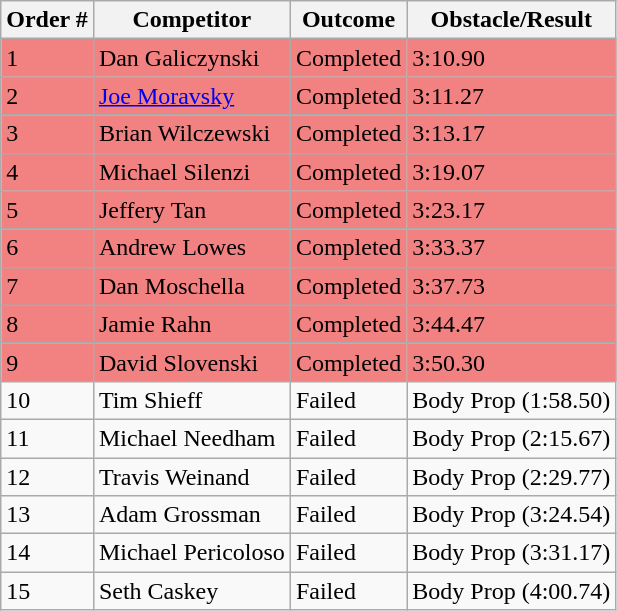<table class="wikitable sortable">
<tr>
<th>Order #</th>
<th>Competitor</th>
<th>Outcome</th>
<th>Obstacle/Result</th>
</tr>
<tr style="background-color:#f28282">
<td>1</td>
<td>Dan Galiczynski</td>
<td>Completed</td>
<td>3:10.90</td>
</tr>
<tr style="background-color:#f28282">
<td>2</td>
<td><a href='#'>Joe Moravsky</a></td>
<td>Completed</td>
<td>3:11.27</td>
</tr>
<tr style="background-color:#f28282">
<td>3</td>
<td>Brian Wilczewski</td>
<td>Completed</td>
<td>3:13.17</td>
</tr>
<tr style="background-color:#f28282">
<td>4</td>
<td>Michael Silenzi</td>
<td>Completed</td>
<td>3:19.07</td>
</tr>
<tr style="background-color:#f28282">
<td>5</td>
<td>Jeffery Tan</td>
<td>Completed</td>
<td>3:23.17</td>
</tr>
<tr style="background-color:#f28282">
<td>6</td>
<td>Andrew Lowes</td>
<td>Completed</td>
<td>3:33.37</td>
</tr>
<tr style="background-color:#f28282">
<td>7</td>
<td>Dan Moschella</td>
<td>Completed</td>
<td>3:37.73</td>
</tr>
<tr style="background-color:#f28282">
<td>8</td>
<td>Jamie Rahn</td>
<td>Completed</td>
<td>3:44.47</td>
</tr>
<tr style="background-color:#f28282">
<td>9</td>
<td>David Slovenski</td>
<td>Completed</td>
<td>3:50.30</td>
</tr>
<tr>
<td>10</td>
<td>Tim Shieff</td>
<td>Failed</td>
<td>Body Prop (1:58.50)</td>
</tr>
<tr>
<td>11</td>
<td>Michael Needham</td>
<td>Failed</td>
<td>Body Prop (2:15.67)</td>
</tr>
<tr>
<td>12</td>
<td>Travis Weinand</td>
<td>Failed</td>
<td>Body Prop (2:29.77)</td>
</tr>
<tr>
<td>13</td>
<td>Adam Grossman</td>
<td>Failed</td>
<td>Body Prop (3:24.54)</td>
</tr>
<tr>
<td>14</td>
<td>Michael Pericoloso</td>
<td>Failed</td>
<td>Body Prop (3:31.17)</td>
</tr>
<tr>
<td>15</td>
<td>Seth Caskey</td>
<td>Failed</td>
<td>Body Prop (4:00.74)</td>
</tr>
</table>
